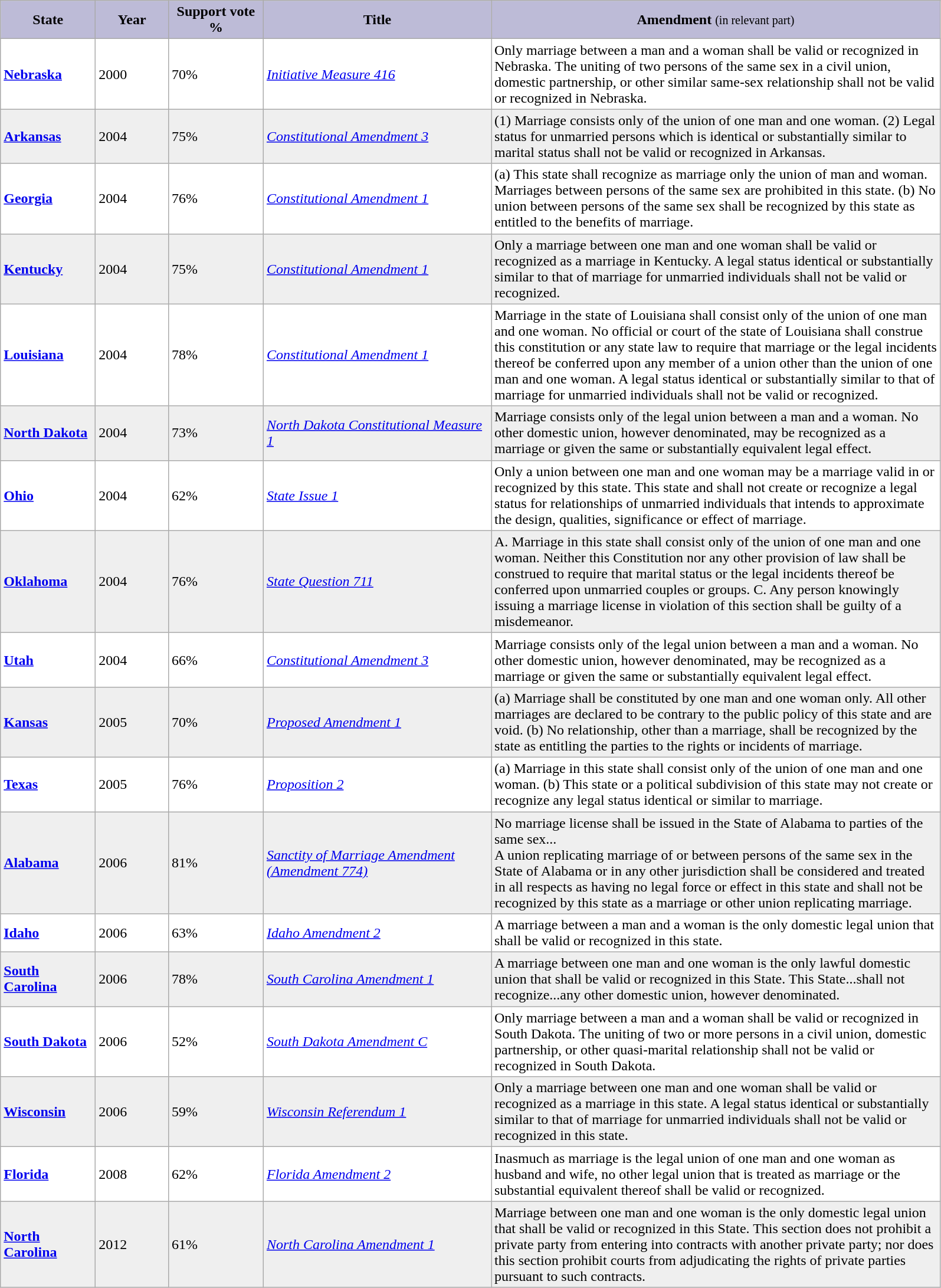<table class="wikitable sortable" border="0" style="border: 1px solid #999; background-color:#FFFFFF">
<tr bgcolor=#BDBBD7>
<td style="width:100px" align="center"><strong>State</strong></td>
<td style="width:75px" align="center"><strong>Year</strong></td>
<td style="width:100px" align="center"><strong>Support vote %</strong></td>
<td style="width:250px" align="center" class="unsortable"><strong>Title</strong></td>
<td style="width:500px" align="center" class="unsortable"><strong>Amendment</strong> <small>(in relevant part)</small></td>
</tr>
<tr>
<td><strong><a href='#'>Nebraska</a></strong></td>
<td>2000</td>
<td>70%</td>
<td><em><a href='#'>Initiative Measure 416</a></em></td>
<td>Only marriage between a man and a woman shall be valid or recognized in Nebraska. The uniting of two persons of the same sex in a civil union, domestic partnership, or other similar same-sex relationship shall not be valid or recognized in Nebraska.</td>
</tr>
<tr bgcolor="#EFEFEF">
<td><strong><a href='#'>Arkansas</a></strong></td>
<td>2004</td>
<td>75%</td>
<td><em><a href='#'>Constitutional Amendment 3</a></em></td>
<td>(1) Marriage consists only of the union of one man and one woman. (2) Legal status for unmarried persons which is identical or substantially similar to marital status shall not be valid or recognized in Arkansas.</td>
</tr>
<tr>
<td><strong><a href='#'>Georgia</a></strong></td>
<td>2004</td>
<td>76%</td>
<td><em><a href='#'>Constitutional Amendment 1</a></em></td>
<td>(a) This state shall recognize as marriage only the union of man and woman. Marriages between persons of the same sex are prohibited in this state. (b) No union between persons of the same sex shall be recognized by this state as entitled to the benefits of marriage.</td>
</tr>
<tr bgcolor="#EFEFEF">
<td><strong><a href='#'>Kentucky</a></strong></td>
<td>2004</td>
<td>75%</td>
<td><em><a href='#'>Constitutional Amendment 1</a></em></td>
<td>Only a marriage between one man and one woman shall be valid or recognized as a marriage in Kentucky. A legal status identical or substantially similar to that of marriage for unmarried individuals shall not be valid or recognized.</td>
</tr>
<tr>
<td><strong><a href='#'>Louisiana</a></strong></td>
<td>2004</td>
<td>78%</td>
<td><em><a href='#'>Constitutional Amendment 1</a></em></td>
<td>Marriage in the state of Louisiana shall consist only of the union of one man and one woman. No official or court of the state of Louisiana shall construe this constitution or any state law to require that marriage or the legal incidents thereof be conferred upon any member of a union other than the union of one man and one woman. A legal status identical or substantially similar to that of marriage for unmarried individuals shall not be valid or recognized.</td>
</tr>
<tr bgcolor="#EFEFEF">
<td><strong><a href='#'>North Dakota</a></strong></td>
<td>2004</td>
<td>73%</td>
<td><em><a href='#'>North Dakota Constitutional Measure 1</a></em></td>
<td>Marriage consists only of the legal union between a man and a woman. No other domestic union, however denominated, may be recognized as a marriage or given the same or substantially equivalent legal effect.</td>
</tr>
<tr>
<td><strong><a href='#'>Ohio</a></strong></td>
<td>2004</td>
<td>62%</td>
<td><em><a href='#'>State Issue 1</a></em></td>
<td>Only a union between one man and one woman may be a marriage valid in or recognized by this state. This state and shall not create or recognize a legal status for relationships of unmarried individuals that intends to approximate the design, qualities, significance or effect of marriage.</td>
</tr>
<tr bgcolor="#EFEFEF">
<td><strong><a href='#'>Oklahoma</a></strong></td>
<td>2004</td>
<td>76%</td>
<td><em><a href='#'>State Question 711</a></em></td>
<td>A. Marriage in this state shall consist only of the union of one man and one woman. Neither this Constitution nor any other provision of law shall be construed to require that marital status or the legal incidents thereof be conferred upon unmarried couples or groups.  C. Any person knowingly issuing a marriage license in violation of this section shall be guilty of a misdemeanor.</td>
</tr>
<tr>
<td><strong><a href='#'>Utah</a></strong></td>
<td>2004</td>
<td>66%</td>
<td><em><a href='#'>Constitutional Amendment 3</a></em></td>
<td>Marriage consists only of the legal union between a man and a woman. No other domestic union, however denominated, may be recognized as a marriage or given the same or substantially equivalent legal effect.</td>
</tr>
<tr bgcolor="#EFEFEF">
<td><strong><a href='#'>Kansas</a></strong></td>
<td>2005</td>
<td>70%</td>
<td><em><a href='#'>Proposed Amendment 1</a></em></td>
<td>(a) Marriage shall be constituted by one man and one woman only. All other marriages are declared to be contrary to the public policy of this state and are void. (b) No relationship, other than a marriage, shall be recognized by the state as entitling the parties to the rights or incidents of marriage.</td>
</tr>
<tr>
<td><strong><a href='#'>Texas</a></strong></td>
<td>2005</td>
<td>76%</td>
<td><em><a href='#'>Proposition 2</a></em></td>
<td>(a) Marriage in this state shall consist only of the union of one man and one woman. (b) This state or a political subdivision of this state may not create or recognize any legal status identical or similar to marriage.</td>
</tr>
<tr bgcolor="#EFEFEF">
<td><strong><a href='#'>Alabama</a></strong></td>
<td>2006</td>
<td>81%</td>
<td><em><a href='#'>Sanctity of Marriage Amendment (Amendment 774)</a></em></td>
<td>No marriage license shall be issued in the State of Alabama to parties of the same sex...<br>A union replicating marriage of or between persons of the same sex in the State of Alabama or in any other jurisdiction shall be considered and treated in all respects as having no legal force or effect in this state and shall not be recognized by this state as a marriage or other union replicating marriage.</td>
</tr>
<tr>
<td><strong><a href='#'>Idaho</a></strong></td>
<td>2006</td>
<td>63%</td>
<td><em><a href='#'>Idaho Amendment 2</a></em></td>
<td>A marriage between a man and a woman is the only domestic legal union that shall be valid or recognized in this state.</td>
</tr>
<tr bgcolor="#EFEFEF">
<td><strong><a href='#'>South Carolina</a></strong></td>
<td>2006</td>
<td>78%</td>
<td><em><a href='#'>South Carolina Amendment 1</a></em></td>
<td>A marriage between one man and one woman is the only lawful domestic union that shall be valid or recognized in this State. This State...shall not recognize...any other domestic union, however denominated.</td>
</tr>
<tr>
<td><strong><a href='#'>South Dakota</a></strong></td>
<td>2006</td>
<td>52%</td>
<td><em><a href='#'>South Dakota Amendment C</a></em></td>
<td>Only marriage between a man and a woman shall be valid or recognized in South Dakota. The uniting of two or more persons in a civil union, domestic partnership, or other quasi-marital relationship shall not be valid or recognized in South Dakota.</td>
</tr>
<tr bgcolor="#EFEFEF">
<td><strong><a href='#'>Wisconsin</a></strong></td>
<td>2006</td>
<td>59%</td>
<td><em><a href='#'>Wisconsin Referendum 1</a></em></td>
<td>Only a marriage between one man and one woman shall be valid or recognized as a marriage in this state. A legal status identical or substantially similar to that of marriage for unmarried individuals shall not be valid or recognized in this state.</td>
</tr>
<tr>
<td><strong><a href='#'>Florida</a></strong></td>
<td>2008</td>
<td>62%</td>
<td><em><a href='#'>Florida Amendment 2</a></em></td>
<td>Inasmuch as marriage is the legal union of one man and one woman as husband and wife, no other legal union that is treated as marriage or the substantial equivalent thereof shall be valid or recognized.</td>
</tr>
<tr bgcolor="#EFEFEF">
<td><strong><a href='#'>North Carolina</a></strong></td>
<td>2012</td>
<td>61%</td>
<td><em><a href='#'>North Carolina Amendment 1</a></em></td>
<td>Marriage between one man and one woman is the only domestic legal union that shall be valid or recognized in this State. This section does not prohibit a private party from entering into contracts with another private party; nor does this section prohibit courts from adjudicating the rights of private parties pursuant to such contracts.</td>
</tr>
</table>
